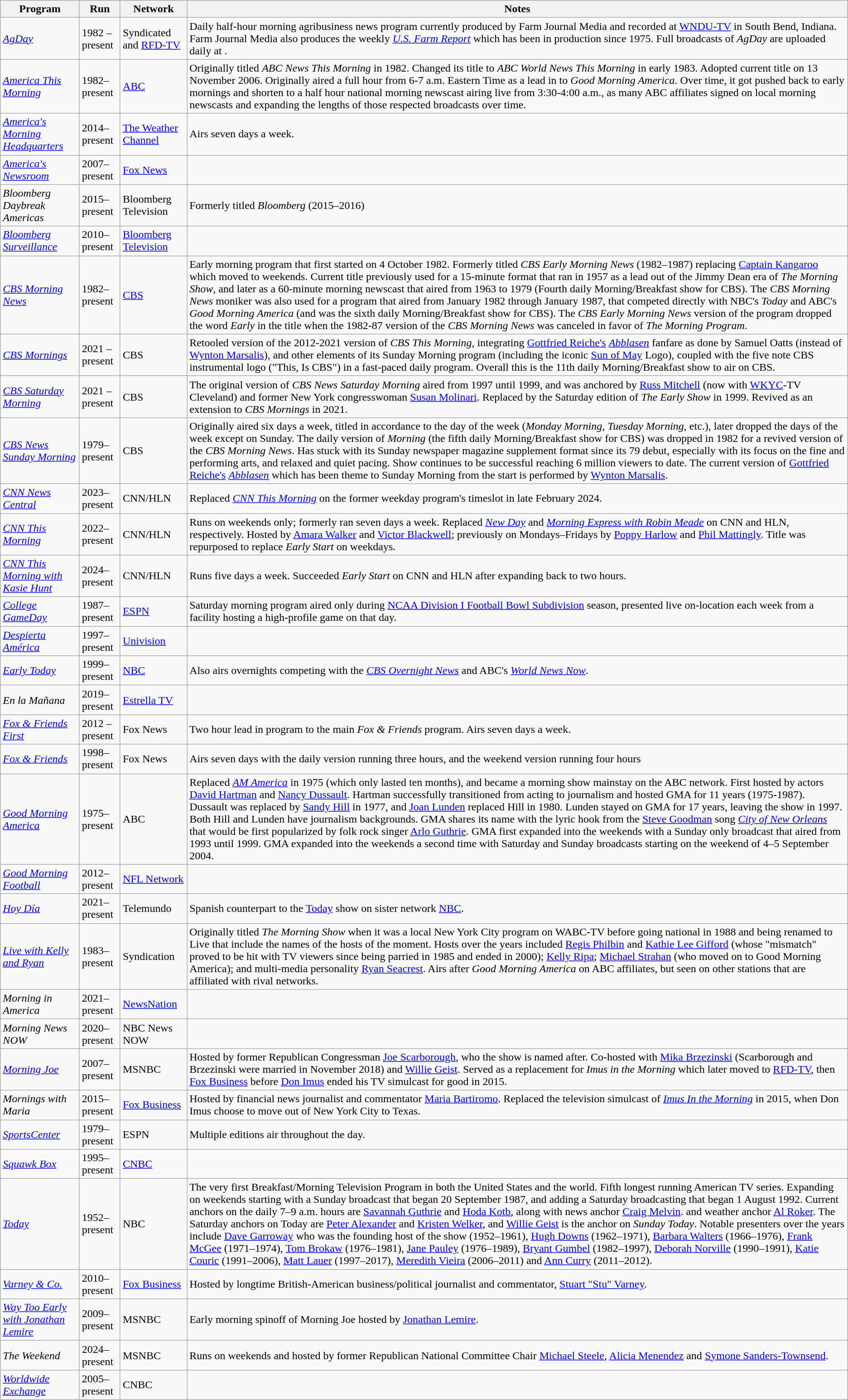<table class="wikitable">
<tr>
<th>Program</th>
<th>Run</th>
<th>Network</th>
<th>Notes</th>
</tr>
<tr>
<td><em><a href='#'>AgDay</a></em></td>
<td>1982 – present</td>
<td>Syndicated and <a href='#'>RFD-TV</a></td>
<td>Daily half-hour morning agribusiness news program currently produced by Farm Journal Media and recorded at <a href='#'>WNDU-TV</a> in South Bend, Indiana. Farm Journal Media also produces the weekly <em><a href='#'>U.S. Farm Report</a></em> which has been in production since 1975. Full broadcasts of <em>AgDay</em> are uploaded daily at .</td>
</tr>
<tr>
<td><em><a href='#'>America This Morning</a></em></td>
<td>1982–present</td>
<td><a href='#'>ABC</a></td>
<td>Originally titled <em>ABC News This Morning</em> in 1982. Changed its title to <em>ABC World News This Morning</em> in early 1983.  Adopted current title on 13 November 2006. Originally aired a full hour from 6-7 a.m. Eastern Time as a lead in to <em>Good Morning America</em>. Over time, it got pushed back to early mornings and shorten to a half hour national morning newscast airing live from 3:30-4:00 a.m., as many ABC affiliates signed on local morning newscasts and expanding the lengths of those respected broadcasts over time.</td>
</tr>
<tr>
<td><em><a href='#'>America's Morning Headquarters</a></em></td>
<td>2014–present</td>
<td><a href='#'>The Weather Channel</a></td>
<td>Airs seven days a week.</td>
</tr>
<tr>
<td><em><a href='#'>America's Newsroom</a></em></td>
<td>2007–present</td>
<td><a href='#'>Fox News</a></td>
<td></td>
</tr>
<tr>
<td><em>Bloomberg Daybreak Americas</em></td>
<td>2015–present</td>
<td>Bloomberg Television</td>
<td>Formerly titled <em>Bloomberg <GO></em> (2015–2016)</td>
</tr>
<tr>
<td><em><a href='#'>Bloomberg Surveillance</a></em></td>
<td>2010–present</td>
<td><a href='#'>Bloomberg Television</a></td>
<td></td>
</tr>
<tr>
<td><em><a href='#'>CBS Morning News</a></em></td>
<td>1982–present</td>
<td><a href='#'>CBS</a></td>
<td>Early morning program that first started on 4 October 1982. Formerly titled <em>CBS Early Morning News</em> (1982–1987) replacing <a href='#'>Captain Kangaroo</a> which moved to weekends. Current title previously used for a 15-minute format that ran in 1957 as a lead out of the Jimmy Dean era of <em>The Morning Show</em>, and later as a 60-minute morning newscast that aired from 1963 to 1979 (Fourth daily Morning/Breakfast show for CBS).  The <em>CBS Morning News</em> moniker was also used for a program that aired from January 1982 through January 1987, that competed directly with NBC's <em>Today</em> and ABC's <em>Good Morning America</em> (and was the sixth daily Morning/Breakfast show for CBS). The <em>CBS Early Morning News</em> version of the program dropped the word <em>Early</em> in the title when the 1982-87 version of the <em>CBS Morning News</em> was canceled in favor of <em>The Morning Program</em>.</td>
</tr>
<tr>
<td><em><a href='#'>CBS Mornings</a></em></td>
<td>2021 – present</td>
<td>CBS</td>
<td>Retooled version of the 2012-2021 version of <em>CBS This Morning</em>, integrating <a href='#'>Gottfried Reiche's</a> <em><a href='#'>Abblasen</a></em> fanfare as done by Samuel Oatts (instead of <a href='#'>Wynton Marsalis</a>), and other elements of its Sunday Morning program (including the iconic <a href='#'>Sun of May</a> Logo), coupled with the five note CBS instrumental logo ("This, Is CBS") in a fast-paced daily program. Overall this is the 11th daily Morning/Breakfast show to air on CBS.</td>
</tr>
<tr>
<td><em><a href='#'>CBS Saturday Morning</a></em></td>
<td>2021 – present</td>
<td>CBS</td>
<td>The original version of <em>CBS News Saturday Morning</em> aired from 1997 until 1999, and was anchored by <a href='#'>Russ Mitchell</a> (now with <a href='#'>WKYC</a>-TV Cleveland) and former New York congresswoman <a href='#'>Susan Molinari</a>.  Replaced by the Saturday edition of <em>The Early Show</em> in 1999.  Revived as an extension to <em>CBS Mornings</em> in 2021.</td>
</tr>
<tr>
<td><em><a href='#'>CBS News Sunday Morning</a></em></td>
<td>1979–present</td>
<td>CBS</td>
<td>Originally aired six days a week, titled in accordance to the day of the week (<em>Monday Morning</em>, <em>Tuesday Morning</em>, etc.), later dropped the days of the week except on Sunday.  The daily version of <em>Morning</em> (the fifth daily Morning/Breakfast show for CBS) was dropped in 1982 for a revived version of the <em>CBS Morning News</em>.  Has stuck with its Sunday newspaper magazine supplement format since its 79 debut, especially with its focus on the fine and performing arts, and relaxed and quiet pacing.  Show continues to be successful reaching 6 million viewers to date. The current version of <a href='#'>Gottfried Reiche's</a> <em><a href='#'>Abblasen</a></em> which has been theme to Sunday Morning from the start is performed by <a href='#'>Wynton Marsalis</a>.</td>
</tr>
<tr>
<td><em><a href='#'>CNN News Central</a></em></td>
<td>2023–present</td>
<td>CNN/HLN</td>
<td>Replaced <em><a href='#'>CNN This Morning</a></em> on the former weekday program's timeslot in late February 2024.</td>
</tr>
<tr>
<td><em><a href='#'>CNN This Morning</a></em></td>
<td>2022–present</td>
<td>CNN/HLN</td>
<td>Runs on weekends only; formerly ran seven days a week. Replaced <em><a href='#'>New Day</a></em> and <em><a href='#'>Morning Express with Robin Meade</a></em> on CNN and HLN, respectively. Hosted by <a href='#'>Amara Walker</a> and <a href='#'>Victor Blackwell</a>; previously on Mondays–Fridays by <a href='#'>Poppy Harlow</a> and <a href='#'>Phil Mattingly</a>. Title was repurposed to replace <em>Early Start</em> on weekdays.</td>
</tr>
<tr>
<td><em><a href='#'>CNN This Morning with Kasie Hunt</a></em></td>
<td>2024–present</td>
<td>CNN/HLN</td>
<td>Runs five days a week. Succeeded <em>Early Start</em> on CNN and HLN after expanding back to two hours.</td>
</tr>
<tr>
<td><em><a href='#'>College GameDay</a></em></td>
<td>1987–present</td>
<td><a href='#'>ESPN</a></td>
<td>Saturday morning program aired only during <a href='#'>NCAA Division I Football Bowl Subdivision</a> season, presented live on-location each week from a facility hosting a high-profile game on that day.</td>
</tr>
<tr>
<td><em><a href='#'>Despierta América</a></em></td>
<td>1997–present</td>
<td><a href='#'>Univision</a></td>
<td></td>
</tr>
<tr>
<td><em><a href='#'>Early Today</a></em></td>
<td>1999–present</td>
<td><a href='#'>NBC</a></td>
<td>Also airs overnights competing with the <em><a href='#'>CBS Overnight News</a></em> and ABC's <em><a href='#'>World News Now</a></em>.</td>
</tr>
<tr>
<td><em>En la Mañana</em></td>
<td>2019–present</td>
<td><a href='#'>Estrella TV</a></td>
<td></td>
</tr>
<tr>
<td><em><a href='#'>Fox & Friends First</a></em></td>
<td>2012 – present</td>
<td>Fox News</td>
<td>Two hour lead in program to the main <em>Fox & Friends</em> program.  Airs seven days a week.</td>
</tr>
<tr>
<td><em><a href='#'>Fox & Friends</a></em></td>
<td>1998–present</td>
<td>Fox News</td>
<td>Airs seven days with the daily version running three hours, and the weekend version running four hours</td>
</tr>
<tr>
<td><em><a href='#'>Good Morning America</a></em></td>
<td>1975–present</td>
<td>ABC</td>
<td>Replaced <em><a href='#'>AM America</a></em> in 1975 (which only lasted ten months), and became a morning show mainstay on the ABC network. First hosted by actors <a href='#'>David Hartman</a> and <a href='#'>Nancy Dussault</a>. Hartman successfully transitioned from acting to journalism and hosted GMA for 11 years (1975-1987). Dussault was replaced by <a href='#'>Sandy Hill</a> in 1977, and <a href='#'>Joan Lunden</a> replaced Hill in 1980. Lunden stayed on GMA for 17 years, leaving the show in 1997. Both Hill and Lunden have journalism backgrounds. GMA shares its name with the lyric hook from the <a href='#'>Steve Goodman</a> song <em><a href='#'>City of New Orleans</a></em> that would be first popularized by folk rock singer <a href='#'>Arlo Guthrie</a>. GMA first expanded into the weekends with a Sunday only broadcast that aired from 1993 until 1999. GMA expanded into the weekends a second time with Saturday and Sunday broadcasts starting on the weekend of 4–5 September 2004.</td>
</tr>
<tr>
<td><em><a href='#'>Good Morning Football</a></em></td>
<td>2012–present</td>
<td><a href='#'>NFL Network</a></td>
<td></td>
</tr>
<tr>
<td><em><a href='#'>Hoy Día</a></em></td>
<td>2021–present</td>
<td>Telemundo</td>
<td>Spanish counterpart to the <a href='#'>Today</a> show on sister network <a href='#'>NBC</a>.</td>
</tr>
<tr>
<td><em><a href='#'>Live with Kelly and Ryan</a></em></td>
<td>1983–present</td>
<td>Syndication</td>
<td>Originally titled <em>The Morning Show</em> when it was a local New York City program on WABC-TV before going national in 1988 and being renamed to Live that include the names of the hosts of the moment. Hosts over the years included <a href='#'>Regis Philbin</a> and <a href='#'>Kathie Lee Gifford</a> (whose "mismatch" proved to be hit with TV viewers since being parried in 1985 and ended in 2000); <a href='#'>Kelly Ripa</a>; <a href='#'>Michael Strahan</a> (who moved on to Good Morning America); and multi-media personality <a href='#'>Ryan Seacrest</a>. Airs after <em>Good Morning America</em> on ABC affiliates, but seen on other stations that are affiliated with rival networks.</td>
</tr>
<tr>
<td><em>Morning in America</em></td>
<td>2021–present</td>
<td><a href='#'>NewsNation</a></td>
<td></td>
</tr>
<tr>
<td><em>Morning News NOW</em></td>
<td>2020–present</td>
<td>NBC News NOW</td>
<td></td>
</tr>
<tr>
<td><em><a href='#'>Morning Joe</a></em></td>
<td>2007–present</td>
<td>MSNBC</td>
<td>Hosted by former Republican Congressman <a href='#'>Joe Scarborough</a>, who the show is named after. Co-hosted with <a href='#'>Mika Brzezinski</a> (Scarborough and Brzezinski were married in November 2018) and <a href='#'>Willie Geist</a>. Served as a replacement for <em>Imus in the Morning</em> which later moved to <a href='#'>RFD-TV</a>, then <a href='#'>Fox Business</a> before <a href='#'>Don Imus</a> ended his TV simulcast for good in 2015.</td>
</tr>
<tr>
<td><em>Mornings with Maria</em></td>
<td>2015–present</td>
<td><a href='#'>Fox Business</a></td>
<td>Hosted by financial news journalist and commentator <a href='#'>Maria Bartiromo</a>. Replaced the television simulcast of <em><a href='#'>Imus In the Morning</a></em> in 2015, when Don Imus choose to move out of New York City to Texas.</td>
</tr>
<tr>
<td><em><a href='#'>SportsCenter</a></em></td>
<td>1979–present</td>
<td>ESPN</td>
<td>Multiple editions air throughout the day.</td>
</tr>
<tr>
<td><em><a href='#'>Squawk Box</a></em></td>
<td>1995–present</td>
<td><a href='#'>CNBC</a></td>
<td></td>
</tr>
<tr>
<td><em><a href='#'>Today</a></em></td>
<td>1952–present</td>
<td>NBC</td>
<td>The very first Breakfast/Morning Television Program in both the United States and the world. Fifth longest running American TV series. Expanding on weekends starting with a Sunday broadcast that began 20 September 1987, and adding a Saturday broadcasting that began 1 August 1992. Current anchors on the daily 7–9 a.m. hours are <a href='#'>Savannah Guthrie</a> and <a href='#'>Hoda Kotb</a>, along with news anchor <a href='#'>Craig Melvin</a>. and weather anchor <a href='#'>Al Roker</a>. The Saturday anchors on Today are <a href='#'>Peter Alexander</a> and <a href='#'>Kristen Welker</a>, and <a href='#'>Willie Geist</a> is the anchor on <em>Sunday Today</em>. Notable presenters over the years include <a href='#'>Dave Garroway</a> who was the founding host of the show (1952–1961), <a href='#'>Hugh Downs</a> (1962–1971), <a href='#'>Barbara Walters</a> (1966–1976), <a href='#'>Frank McGee</a> (1971–1974), <a href='#'>Tom Brokaw</a> (1976–1981), <a href='#'>Jane Pauley</a> (1976–1989), <a href='#'>Bryant Gumbel</a> (1982–1997), <a href='#'>Deborah Norville</a> (1990–1991), <a href='#'>Katie Couric</a> (1991–2006), <a href='#'>Matt Lauer</a> (1997–2017), <a href='#'>Meredith Vieira</a> (2006–2011) and <a href='#'>Ann Curry</a> (2011–2012).</td>
</tr>
<tr>
<td><em><a href='#'>Varney & Co.</a></em></td>
<td>2010–present</td>
<td><a href='#'>Fox Business</a></td>
<td>Hosted by longtime British-American business/political journalist and commentator, <a href='#'>Stuart "Stu" Varney</a>.</td>
</tr>
<tr>
<td><em><a href='#'>Way Too Early with Jonathan Lemire</a></em></td>
<td>2009–present</td>
<td>MSNBC</td>
<td>Early morning spinoff of Morning Joe hosted by <a href='#'>Jonathan Lemire</a>.</td>
</tr>
<tr>
<td><em>The Weekend</em></td>
<td>2024–present</td>
<td>MSNBC</td>
<td>Runs on weekends and hosted by former Republican National Committee Chair <a href='#'>Michael Steele</a>, <a href='#'>Alicia Menendez</a> and <a href='#'>Symone Sanders-Townsend</a>.</td>
</tr>
<tr>
<td><em><a href='#'>Worldwide Exchange</a></em></td>
<td>2005–present</td>
<td>CNBC</td>
<td></td>
</tr>
</table>
